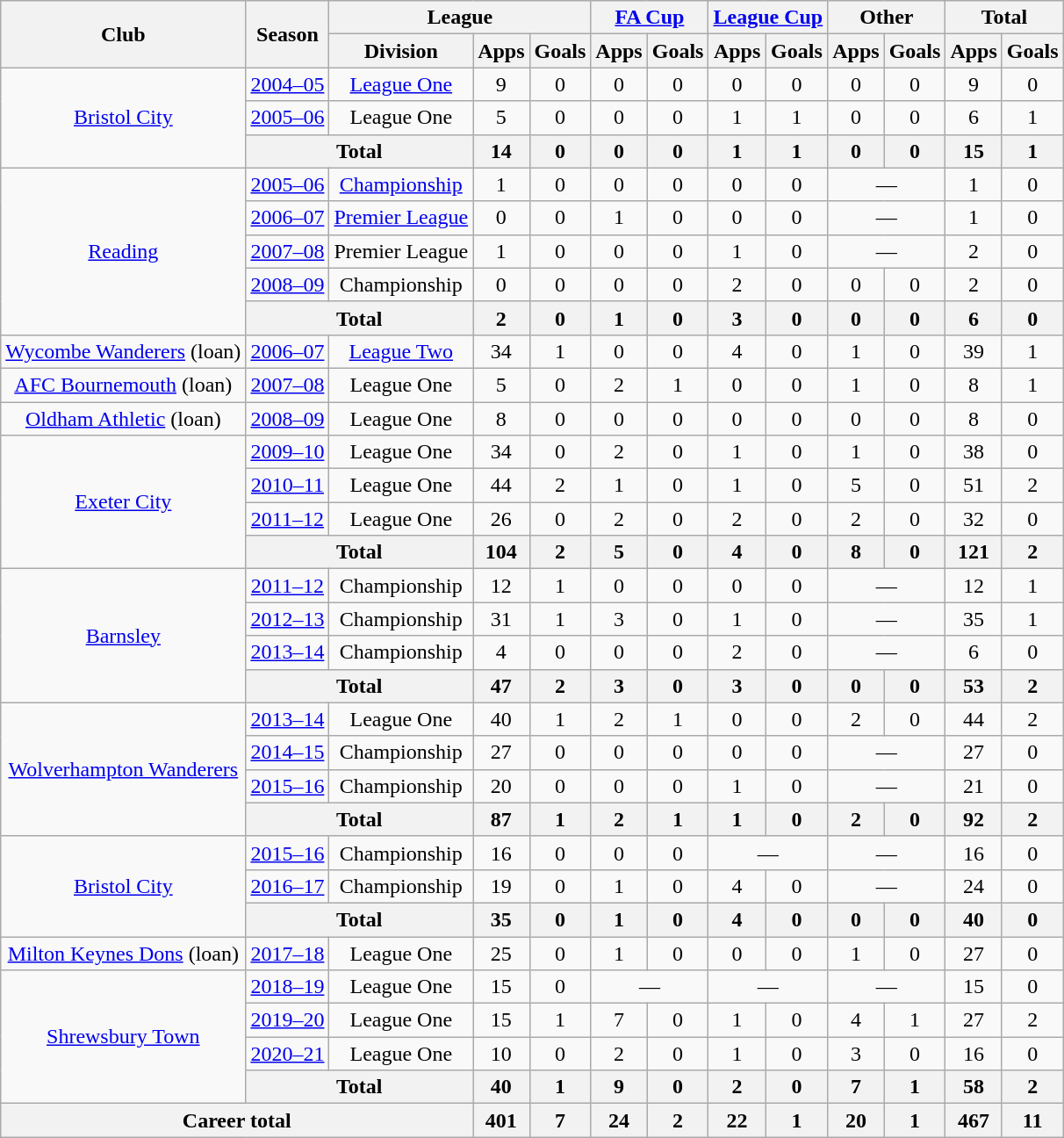<table class="wikitable" style="text-align: center">
<tr>
<th rowspan=2>Club</th>
<th rowspan=2>Season</th>
<th colspan=3>League</th>
<th colspan=2><a href='#'>FA Cup</a></th>
<th colspan=2><a href='#'>League Cup</a></th>
<th colspan=2>Other</th>
<th colspan=3>Total</th>
</tr>
<tr>
<th>Division</th>
<th>Apps</th>
<th>Goals</th>
<th>Apps</th>
<th>Goals</th>
<th>Apps</th>
<th>Goals</th>
<th>Apps</th>
<th>Goals</th>
<th>Apps</th>
<th>Goals</th>
</tr>
<tr>
<td rowspan=3><a href='#'>Bristol City</a></td>
<td><a href='#'>2004–05</a></td>
<td><a href='#'>League One</a></td>
<td>9</td>
<td>0</td>
<td>0</td>
<td>0</td>
<td>0</td>
<td>0</td>
<td>0</td>
<td>0</td>
<td>9</td>
<td>0</td>
</tr>
<tr>
<td><a href='#'>2005–06</a></td>
<td>League One</td>
<td>5</td>
<td>0</td>
<td>0</td>
<td>0</td>
<td>1</td>
<td>1</td>
<td>0</td>
<td>0</td>
<td>6</td>
<td>1</td>
</tr>
<tr>
<th colspan=2>Total</th>
<th>14</th>
<th>0</th>
<th>0</th>
<th>0</th>
<th>1</th>
<th>1</th>
<th>0</th>
<th>0</th>
<th>15</th>
<th>1</th>
</tr>
<tr>
<td rowspan=5><a href='#'>Reading</a></td>
<td><a href='#'>2005–06</a></td>
<td><a href='#'>Championship</a></td>
<td>1</td>
<td>0</td>
<td>0</td>
<td>0</td>
<td>0</td>
<td>0</td>
<td colspan=2>—</td>
<td>1</td>
<td>0</td>
</tr>
<tr>
<td><a href='#'>2006–07</a></td>
<td><a href='#'>Premier League</a></td>
<td>0</td>
<td>0</td>
<td>1</td>
<td>0</td>
<td>0</td>
<td>0</td>
<td colspan=2>—</td>
<td>1</td>
<td>0</td>
</tr>
<tr>
<td><a href='#'>2007–08</a></td>
<td>Premier League</td>
<td>1</td>
<td>0</td>
<td>0</td>
<td>0</td>
<td>1</td>
<td>0</td>
<td colspan=2>—</td>
<td>2</td>
<td>0</td>
</tr>
<tr>
<td><a href='#'>2008–09</a></td>
<td>Championship</td>
<td>0</td>
<td>0</td>
<td>0</td>
<td>0</td>
<td>2</td>
<td>0</td>
<td>0</td>
<td>0</td>
<td>2</td>
<td>0</td>
</tr>
<tr>
<th colspan=2>Total</th>
<th>2</th>
<th>0</th>
<th>1</th>
<th>0</th>
<th>3</th>
<th>0</th>
<th>0</th>
<th>0</th>
<th>6</th>
<th>0</th>
</tr>
<tr>
<td><a href='#'>Wycombe Wanderers</a> (loan)</td>
<td><a href='#'>2006–07</a></td>
<td><a href='#'>League Two</a></td>
<td>34</td>
<td>1</td>
<td>0</td>
<td>0</td>
<td>4</td>
<td>0</td>
<td>1</td>
<td>0</td>
<td>39</td>
<td>1</td>
</tr>
<tr>
<td><a href='#'>AFC Bournemouth</a> (loan)</td>
<td><a href='#'>2007–08</a></td>
<td>League One</td>
<td>5</td>
<td>0</td>
<td>2</td>
<td>1</td>
<td>0</td>
<td>0</td>
<td>1</td>
<td>0</td>
<td>8</td>
<td>1</td>
</tr>
<tr>
<td><a href='#'>Oldham Athletic</a> (loan)</td>
<td><a href='#'>2008–09</a></td>
<td>League One</td>
<td>8</td>
<td>0</td>
<td>0</td>
<td>0</td>
<td>0</td>
<td>0</td>
<td>0</td>
<td>0</td>
<td>8</td>
<td>0</td>
</tr>
<tr>
<td rowspan=4><a href='#'>Exeter City</a></td>
<td><a href='#'>2009–10</a></td>
<td>League One</td>
<td>34</td>
<td>0</td>
<td>2</td>
<td>0</td>
<td>1</td>
<td>0</td>
<td>1</td>
<td>0</td>
<td>38</td>
<td>0</td>
</tr>
<tr>
<td><a href='#'>2010–11</a></td>
<td>League One</td>
<td>44</td>
<td>2</td>
<td>1</td>
<td>0</td>
<td>1</td>
<td>0</td>
<td>5</td>
<td>0</td>
<td>51</td>
<td>2</td>
</tr>
<tr>
<td><a href='#'>2011–12</a></td>
<td>League One</td>
<td>26</td>
<td>0</td>
<td>2</td>
<td>0</td>
<td>2</td>
<td>0</td>
<td>2</td>
<td>0</td>
<td>32</td>
<td>0</td>
</tr>
<tr>
<th colspan=2>Total</th>
<th>104</th>
<th>2</th>
<th>5</th>
<th>0</th>
<th>4</th>
<th>0</th>
<th>8</th>
<th>0</th>
<th>121</th>
<th>2</th>
</tr>
<tr>
<td rowspan=4><a href='#'>Barnsley</a></td>
<td><a href='#'>2011–12</a></td>
<td>Championship</td>
<td>12</td>
<td>1</td>
<td>0</td>
<td>0</td>
<td>0</td>
<td>0</td>
<td colspan=2>—</td>
<td>12</td>
<td>1</td>
</tr>
<tr>
<td><a href='#'>2012–13</a></td>
<td>Championship</td>
<td>31</td>
<td>1</td>
<td>3</td>
<td>0</td>
<td>1</td>
<td>0</td>
<td colspan=2>—</td>
<td>35</td>
<td>1</td>
</tr>
<tr>
<td><a href='#'>2013–14</a></td>
<td>Championship</td>
<td>4</td>
<td>0</td>
<td>0</td>
<td>0</td>
<td>2</td>
<td>0</td>
<td colspan=2>—</td>
<td>6</td>
<td>0</td>
</tr>
<tr>
<th colspan=2>Total</th>
<th>47</th>
<th>2</th>
<th>3</th>
<th>0</th>
<th>3</th>
<th>0</th>
<th>0</th>
<th>0</th>
<th>53</th>
<th>2</th>
</tr>
<tr>
<td rowspan=4><a href='#'>Wolverhampton Wanderers</a></td>
<td><a href='#'>2013–14</a></td>
<td>League One</td>
<td>40</td>
<td>1</td>
<td>2</td>
<td>1</td>
<td>0</td>
<td>0</td>
<td>2</td>
<td>0</td>
<td>44</td>
<td>2</td>
</tr>
<tr>
<td><a href='#'>2014–15</a></td>
<td>Championship</td>
<td>27</td>
<td>0</td>
<td>0</td>
<td>0</td>
<td>0</td>
<td>0</td>
<td colspan="2">—</td>
<td>27</td>
<td>0</td>
</tr>
<tr>
<td><a href='#'>2015–16</a></td>
<td>Championship</td>
<td>20</td>
<td>0</td>
<td>0</td>
<td>0</td>
<td>1</td>
<td>0</td>
<td colspan="2">—</td>
<td>21</td>
<td>0</td>
</tr>
<tr>
<th colspan="2">Total</th>
<th>87</th>
<th>1</th>
<th>2</th>
<th>1</th>
<th>1</th>
<th>0</th>
<th>2</th>
<th>0</th>
<th>92</th>
<th>2</th>
</tr>
<tr>
<td rowspan="3"><a href='#'>Bristol City</a></td>
<td><a href='#'>2015–16</a></td>
<td>Championship</td>
<td>16</td>
<td>0</td>
<td>0</td>
<td>0</td>
<td colspan="2">—</td>
<td colspan="2">—</td>
<td>16</td>
<td>0</td>
</tr>
<tr>
<td><a href='#'>2016–17</a></td>
<td>Championship</td>
<td>19</td>
<td>0</td>
<td>1</td>
<td>0</td>
<td>4</td>
<td>0</td>
<td colspan="2">—</td>
<td>24</td>
<td>0</td>
</tr>
<tr>
<th colspan="2">Total</th>
<th>35</th>
<th>0</th>
<th>1</th>
<th>0</th>
<th>4</th>
<th>0</th>
<th>0</th>
<th>0</th>
<th>40</th>
<th>0</th>
</tr>
<tr>
<td><a href='#'>Milton Keynes Dons</a> (loan)</td>
<td><a href='#'>2017–18</a></td>
<td>League One</td>
<td>25</td>
<td>0</td>
<td>1</td>
<td>0</td>
<td>0</td>
<td>0</td>
<td>1</td>
<td>0</td>
<td>27</td>
<td>0</td>
</tr>
<tr>
<td rowspan="4"><a href='#'>Shrewsbury Town</a></td>
<td><a href='#'>2018–19</a></td>
<td>League One</td>
<td>15</td>
<td>0</td>
<td colspan="2">—</td>
<td colspan="2">—</td>
<td colspan="2">—</td>
<td>15</td>
<td>0</td>
</tr>
<tr>
<td><a href='#'>2019–20</a></td>
<td>League One</td>
<td>15</td>
<td>1</td>
<td>7</td>
<td>0</td>
<td>1</td>
<td>0</td>
<td>4</td>
<td>1</td>
<td>27</td>
<td>2</td>
</tr>
<tr>
<td><a href='#'>2020–21</a></td>
<td>League One</td>
<td>10</td>
<td>0</td>
<td>2</td>
<td>0</td>
<td>1</td>
<td>0</td>
<td>3</td>
<td>0</td>
<td>16</td>
<td>0</td>
</tr>
<tr>
<th colspan="2">Total</th>
<th>40</th>
<th>1</th>
<th>9</th>
<th>0</th>
<th>2</th>
<th>0</th>
<th>7</th>
<th>1</th>
<th>58</th>
<th>2</th>
</tr>
<tr>
<th colspan="3">Career total</th>
<th>401</th>
<th>7</th>
<th>24</th>
<th>2</th>
<th>22</th>
<th>1</th>
<th>20</th>
<th>1</th>
<th>467</th>
<th>11</th>
</tr>
</table>
